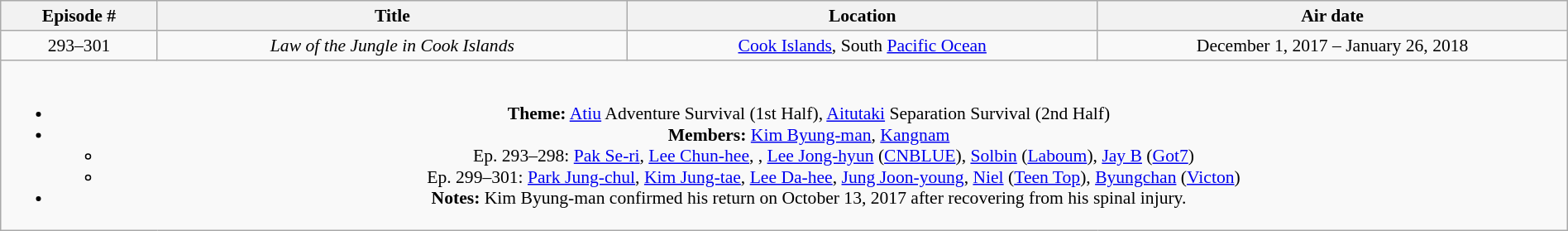<table class="wikitable" style="text-align:center; font-size:90%; width:100%;">
<tr>
<th width="10%">Episode #</th>
<th width="30%">Title</th>
<th width="30%">Location</th>
<th width="30%">Air date</th>
</tr>
<tr>
<td>293–301</td>
<td><em>Law of the Jungle in Cook Islands</em></td>
<td><a href='#'>Cook Islands</a>, South <a href='#'>Pacific Ocean</a></td>
<td>December 1, 2017 – January 26, 2018</td>
</tr>
<tr>
<td colspan="4"><br><ul><li><strong>Theme:</strong> <a href='#'>Atiu</a> Adventure Survival (1st Half), <a href='#'>Aitutaki</a> Separation Survival (2nd Half)</li><li><strong>Members:</strong> <a href='#'>Kim Byung-man</a>, <a href='#'>Kangnam</a><ul><li>Ep. 293–298: <a href='#'>Pak Se-ri</a>, <a href='#'>Lee Chun-hee</a>, , <a href='#'>Lee Jong-hyun</a> (<a href='#'>CNBLUE</a>), <a href='#'>Solbin</a> (<a href='#'>Laboum</a>), <a href='#'>Jay B</a> (<a href='#'>Got7</a>)</li><li>Ep. 299–301: <a href='#'>Park Jung-chul</a>, <a href='#'>Kim Jung-tae</a>, <a href='#'>Lee Da-hee</a>, <a href='#'>Jung Joon-young</a>, <a href='#'>Niel</a> (<a href='#'>Teen Top</a>), <a href='#'>Byungchan</a> (<a href='#'>Victon</a>)</li></ul></li><li><strong>Notes:</strong> Kim Byung-man confirmed his return on October 13, 2017 after recovering from his spinal injury.</li></ul></td>
</tr>
</table>
